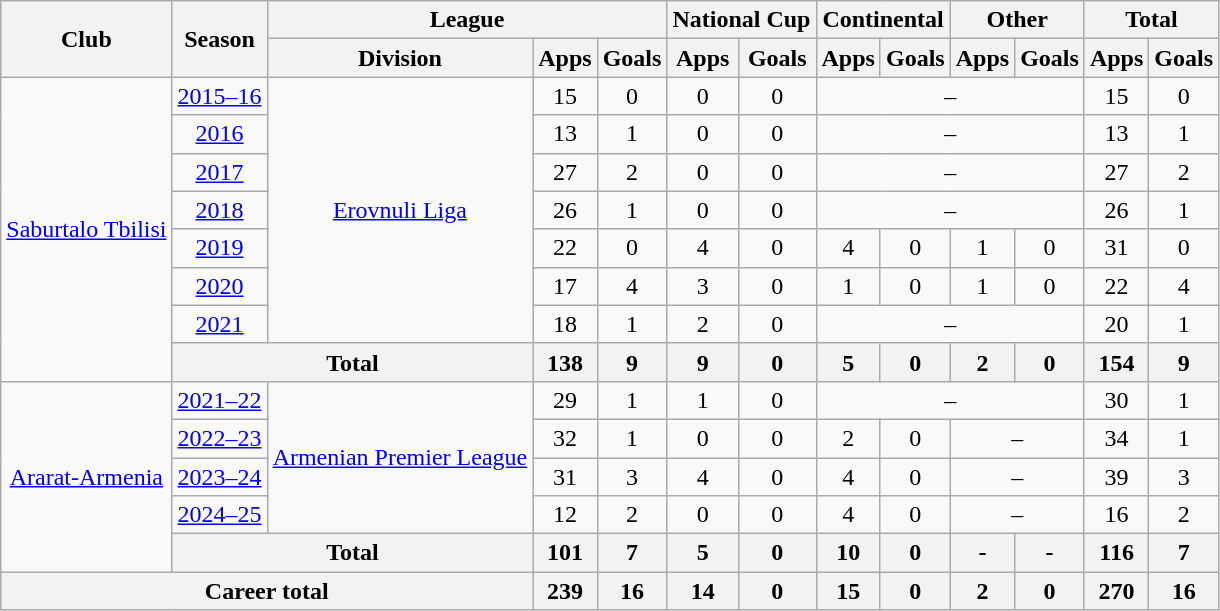<table class="wikitable" style="text-align: center">
<tr>
<th rowspan="2">Club</th>
<th rowspan="2">Season</th>
<th colspan="3">League</th>
<th colspan="2">National Cup</th>
<th colspan="2">Continental</th>
<th colspan="2">Other</th>
<th colspan="2">Total</th>
</tr>
<tr>
<th>Division</th>
<th>Apps</th>
<th>Goals</th>
<th>Apps</th>
<th>Goals</th>
<th>Apps</th>
<th>Goals</th>
<th>Apps</th>
<th>Goals</th>
<th>Apps</th>
<th>Goals</th>
</tr>
<tr>
<td rowspan="8"><a href='#'>Saburtalo Tbilisi</a></td>
<td><a href='#'>2015–16</a></td>
<td rowspan="7"><a href='#'>Erovnuli Liga</a></td>
<td>15</td>
<td>0</td>
<td>0</td>
<td>0</td>
<td colspan="4">–</td>
<td>15</td>
<td>0</td>
</tr>
<tr>
<td><a href='#'>2016</a></td>
<td>13</td>
<td>1</td>
<td>0</td>
<td>0</td>
<td colspan="4">–</td>
<td>13</td>
<td>1</td>
</tr>
<tr>
<td><a href='#'>2017</a></td>
<td>27</td>
<td>2</td>
<td>0</td>
<td>0</td>
<td colspan="4">–</td>
<td>27</td>
<td>2</td>
</tr>
<tr>
<td><a href='#'>2018</a></td>
<td>26</td>
<td>1</td>
<td>0</td>
<td>0</td>
<td colspan="4">–</td>
<td>26</td>
<td>1</td>
</tr>
<tr>
<td><a href='#'>2019</a></td>
<td>22</td>
<td>0</td>
<td>4</td>
<td>0</td>
<td>4</td>
<td>0</td>
<td>1</td>
<td>0</td>
<td>31</td>
<td>0</td>
</tr>
<tr>
<td><a href='#'>2020</a></td>
<td>17</td>
<td>4</td>
<td>3</td>
<td>0</td>
<td>1</td>
<td>0</td>
<td>1</td>
<td>0</td>
<td>22</td>
<td>4</td>
</tr>
<tr>
<td><a href='#'>2021</a></td>
<td>18</td>
<td>1</td>
<td>2</td>
<td>0</td>
<td colspan="4">–</td>
<td>20</td>
<td>1</td>
</tr>
<tr>
<th colspan="2">Total</th>
<th>138</th>
<th>9</th>
<th>9</th>
<th>0</th>
<th>5</th>
<th>0</th>
<th>2</th>
<th>0</th>
<th>154</th>
<th>9</th>
</tr>
<tr>
<td rowspan="5"><a href='#'>Ararat-Armenia</a></td>
<td><a href='#'>2021–22</a></td>
<td rowspan="4"><a href='#'>Armenian Premier League</a></td>
<td>29</td>
<td>1</td>
<td>1</td>
<td>0</td>
<td colspan="4">–</td>
<td>30</td>
<td>1</td>
</tr>
<tr>
<td><a href='#'>2022–23</a></td>
<td>32</td>
<td>1</td>
<td>0</td>
<td>0</td>
<td>2</td>
<td>0</td>
<td colspan="2">–</td>
<td>34</td>
<td>1</td>
</tr>
<tr>
<td><a href='#'>2023–24</a></td>
<td>31</td>
<td>3</td>
<td>4</td>
<td>0</td>
<td>4</td>
<td>0</td>
<td colspan="2">–</td>
<td>39</td>
<td>3</td>
</tr>
<tr>
<td><a href='#'>2024–25</a></td>
<td>12</td>
<td>2</td>
<td>0</td>
<td>0</td>
<td>4</td>
<td>0</td>
<td colspan="2">–</td>
<td>16</td>
<td>2</td>
</tr>
<tr>
<th colspan="2">Total</th>
<th>101</th>
<th>7</th>
<th>5</th>
<th>0</th>
<th>10</th>
<th>0</th>
<th>-</th>
<th>-</th>
<th>116</th>
<th>7</th>
</tr>
<tr>
<th colspan="3">Career total</th>
<th>239</th>
<th>16</th>
<th>14</th>
<th>0</th>
<th>15</th>
<th>0</th>
<th>2</th>
<th>0</th>
<th>270</th>
<th>16</th>
</tr>
</table>
